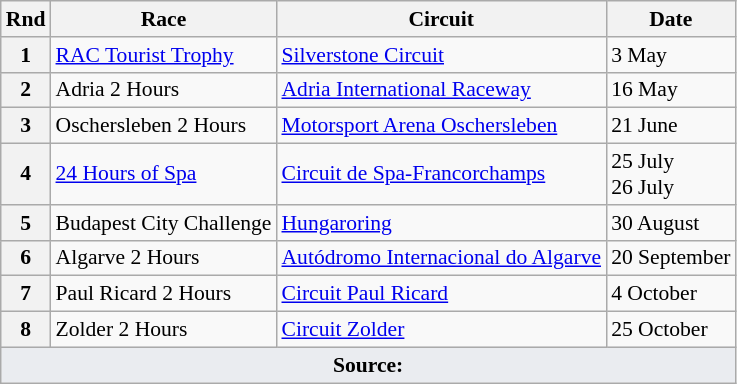<table class="wikitable" style="font-size: 90%;">
<tr>
<th>Rnd</th>
<th>Race</th>
<th>Circuit</th>
<th>Date</th>
</tr>
<tr>
<th>1</th>
<td> <a href='#'>RAC Tourist Trophy</a></td>
<td><a href='#'>Silverstone Circuit</a></td>
<td>3 May</td>
</tr>
<tr>
<th>2</th>
<td> Adria 2 Hours</td>
<td><a href='#'>Adria International Raceway</a></td>
<td>16 May</td>
</tr>
<tr>
<th>3</th>
<td> Oschersleben 2 Hours</td>
<td><a href='#'>Motorsport Arena Oschersleben</a></td>
<td>21 June</td>
</tr>
<tr>
<th>4</th>
<td> <a href='#'>24 Hours of Spa</a></td>
<td><a href='#'>Circuit de Spa-Francorchamps</a></td>
<td>25 July<br>26 July</td>
</tr>
<tr>
<th>5</th>
<td> Budapest City Challenge</td>
<td><a href='#'>Hungaroring</a></td>
<td>30 August</td>
</tr>
<tr>
<th>6</th>
<td> Algarve 2 Hours</td>
<td><a href='#'>Autódromo Internacional do Algarve</a></td>
<td>20 September</td>
</tr>
<tr>
<th>7</th>
<td> Paul Ricard 2 Hours</td>
<td><a href='#'>Circuit Paul Ricard</a></td>
<td>4 October</td>
</tr>
<tr>
<th>8</th>
<td> Zolder 2 Hours</td>
<td><a href='#'>Circuit Zolder</a></td>
<td>25 October</td>
</tr>
<tr class="sortbottom">
<td colspan="4" style="background-color:#EAECF0;text-align:center"><strong>Source:</strong></td>
</tr>
</table>
